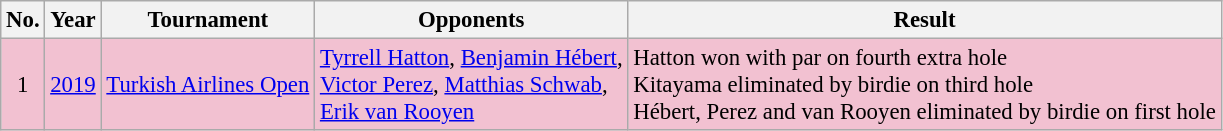<table class="wikitable" style="font-size:95%;">
<tr>
<th>No.</th>
<th>Year</th>
<th>Tournament</th>
<th>Opponents</th>
<th>Result</th>
</tr>
<tr style="background:#F2C1D1;">
<td align=center>1</td>
<td><a href='#'>2019</a></td>
<td><a href='#'>Turkish Airlines Open</a></td>
<td> <a href='#'>Tyrrell Hatton</a>,  <a href='#'>Benjamin Hébert</a>,<br> <a href='#'>Victor Perez</a>,  <a href='#'>Matthias Schwab</a>,<br> <a href='#'>Erik van Rooyen</a></td>
<td>Hatton won with par on fourth extra hole<br>Kitayama eliminated by birdie on third hole<br>Hébert, Perez and van Rooyen eliminated by birdie on first hole</td>
</tr>
</table>
